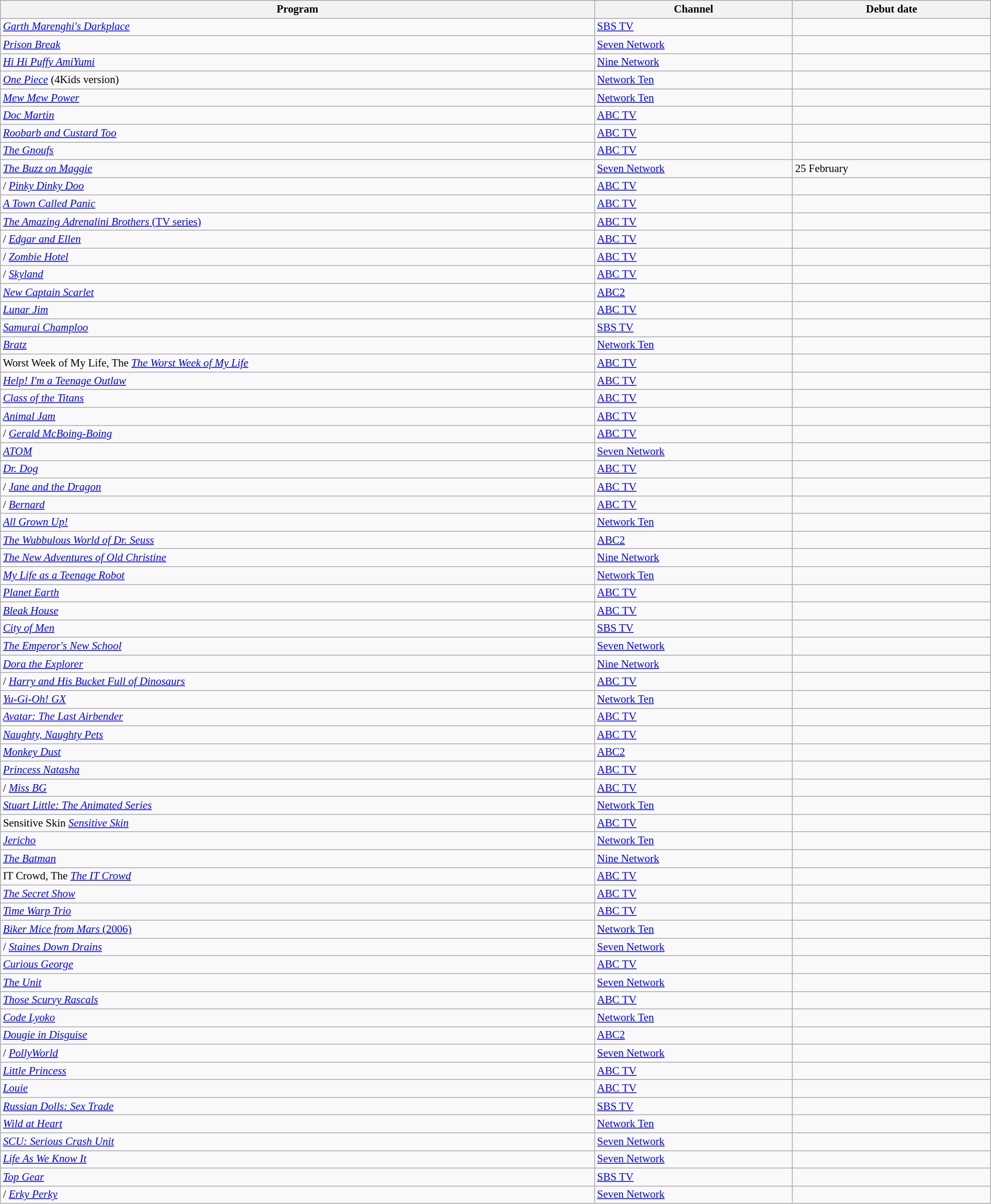<table class="wikitable sortable" width="100%" style="font-size:87%;">
<tr bgcolor="#efefef">
<th width=60%>Program</th>
<th width=20%>Channel</th>
<th width=20%>Debut date</th>
</tr>
<tr>
<td> <em><a href='#'>Garth Marenghi's Darkplace</a></em></td>
<td><a href='#'>SBS TV</a></td>
<td></td>
</tr>
<tr>
<td> <em><a href='#'>Prison Break</a></em></td>
<td><a href='#'>Seven Network</a></td>
<td></td>
</tr>
<tr>
<td> <em><a href='#'>Hi Hi Puffy AmiYumi</a></em></td>
<td><a href='#'>Nine Network</a></td>
<td></td>
</tr>
<tr>
<td> <em><a href='#'>One Piece</a></em> (4Kids version)</td>
<td><a href='#'>Network Ten</a></td>
<td></td>
</tr>
<tr>
<td> <em><a href='#'>Mew Mew Power</a></em></td>
<td><a href='#'>Network Ten</a></td>
<td></td>
</tr>
<tr>
<td> <em><a href='#'>Doc Martin</a></em></td>
<td><a href='#'>ABC TV</a></td>
<td></td>
</tr>
<tr>
<td> <em><a href='#'>Roobarb and Custard Too</a></em></td>
<td><a href='#'>ABC TV</a></td>
<td></td>
</tr>
<tr>
<td> <em><a href='#'>The Gnoufs</a></em></td>
<td><a href='#'>ABC TV</a></td>
<td></td>
</tr>
<tr>
<td> <em><a href='#'>The Buzz on Maggie</a></em></td>
<td><a href='#'>Seven Network</a></td>
<td>25 February</td>
</tr>
<tr>
<td> /  <em><a href='#'>Pinky Dinky Doo</a></em></td>
<td><a href='#'>ABC TV</a></td>
<td></td>
</tr>
<tr>
<td> <em><a href='#'>A Town Called Panic</a></em></td>
<td><a href='#'>ABC TV</a></td>
<td></td>
</tr>
<tr>
<td> <a href='#'><em>The Amazing Adrenalini Brothers</em> (TV series)</a></td>
<td><a href='#'>ABC TV</a></td>
<td></td>
</tr>
<tr>
<td> /  <em><a href='#'>Edgar and Ellen</a></em></td>
<td><a href='#'>ABC TV</a></td>
<td></td>
</tr>
<tr>
<td> /  <em><a href='#'>Zombie Hotel</a></em></td>
<td><a href='#'>ABC TV</a></td>
<td></td>
</tr>
<tr>
<td> /  <em><a href='#'>Skyland</a></em></td>
<td><a href='#'>ABC TV</a></td>
<td></td>
</tr>
<tr>
<td> <em><a href='#'>New Captain Scarlet</a></em></td>
<td><a href='#'>ABC2</a></td>
<td></td>
</tr>
<tr>
<td> <em><a href='#'>Lunar Jim</a></em></td>
<td><a href='#'>ABC TV</a></td>
<td></td>
</tr>
<tr>
<td> <em><a href='#'>Samurai Champloo</a></em></td>
<td><a href='#'>SBS TV</a></td>
<td></td>
</tr>
<tr>
<td> <em><a href='#'>Bratz</a></em></td>
<td><a href='#'>Network Ten</a></td>
<td></td>
</tr>
<tr>
<td><span>Worst Week of My Life, The</span> <em><a href='#'>The Worst Week of My Life</a></em></td>
<td><a href='#'>ABC TV</a></td>
<td></td>
</tr>
<tr>
<td> <em><a href='#'>Help! I'm a Teenage Outlaw</a></em></td>
<td><a href='#'>ABC TV</a></td>
<td></td>
</tr>
<tr>
<td> <em><a href='#'>Class of the Titans</a></em></td>
<td><a href='#'>ABC TV</a></td>
<td></td>
</tr>
<tr>
<td> <em><a href='#'>Animal Jam</a></em></td>
<td><a href='#'>ABC TV</a></td>
<td></td>
</tr>
<tr>
<td> /  <em><a href='#'>Gerald McBoing-Boing</a></em></td>
<td><a href='#'>ABC TV</a></td>
<td></td>
</tr>
<tr>
<td> <em><a href='#'>ATOM</a></em></td>
<td><a href='#'>Seven Network</a></td>
<td></td>
</tr>
<tr>
<td> <em><a href='#'>Dr. Dog</a></em></td>
<td><a href='#'>ABC TV</a></td>
<td></td>
</tr>
<tr>
<td> /  <em><a href='#'>Jane and the Dragon</a></em></td>
<td><a href='#'>ABC TV</a></td>
<td></td>
</tr>
<tr>
<td> /  <em><a href='#'>Bernard</a></em></td>
<td><a href='#'>ABC TV</a></td>
<td></td>
</tr>
<tr>
<td> <em><a href='#'>All Grown Up!</a></em></td>
<td><a href='#'>Network Ten</a></td>
<td></td>
</tr>
<tr>
<td> <em><a href='#'>The Wubbulous World of Dr. Seuss</a></em></td>
<td><a href='#'>ABC2</a></td>
<td></td>
</tr>
<tr>
<td> <em><a href='#'>The New Adventures of Old Christine</a></em></td>
<td><a href='#'>Nine Network</a></td>
<td></td>
</tr>
<tr>
<td> <em><a href='#'>My Life as a Teenage Robot</a></em></td>
<td><a href='#'>Network Ten</a></td>
<td></td>
</tr>
<tr>
<td> <em><a href='#'>Planet Earth</a></em></td>
<td><a href='#'>ABC TV</a></td>
<td></td>
</tr>
<tr>
<td> <em><a href='#'>Bleak House</a></em></td>
<td><a href='#'>ABC TV</a></td>
<td></td>
</tr>
<tr>
<td> <em><a href='#'>City of Men</a></em></td>
<td><a href='#'>SBS TV</a></td>
<td></td>
</tr>
<tr>
<td> <em><a href='#'>The Emperor's New School</a></em></td>
<td><a href='#'>Seven Network</a></td>
<td></td>
</tr>
<tr>
<td> <em><a href='#'>Dora the Explorer</a></em></td>
<td><a href='#'>Nine Network</a></td>
<td></td>
</tr>
<tr>
<td> /  <em><a href='#'>Harry and His Bucket Full of Dinosaurs</a></em></td>
<td><a href='#'>ABC TV</a></td>
<td></td>
</tr>
<tr>
<td> <em><a href='#'>Yu-Gi-Oh! GX</a></em></td>
<td><a href='#'>Network Ten</a></td>
<td></td>
</tr>
<tr>
<td> <em><a href='#'>Avatar: The Last Airbender</a></em></td>
<td><a href='#'>ABC TV</a></td>
<td></td>
</tr>
<tr>
<td> <em><a href='#'>Naughty, Naughty Pets</a></em></td>
<td><a href='#'>ABC TV</a></td>
<td></td>
</tr>
<tr>
<td> <em><a href='#'>Monkey Dust</a></em></td>
<td><a href='#'>ABC2</a></td>
<td></td>
</tr>
<tr>
<td> <em><a href='#'>Princess Natasha</a></em></td>
<td><a href='#'>ABC TV</a></td>
<td></td>
</tr>
<tr>
<td> /  <em><a href='#'>Miss BG</a></em></td>
<td><a href='#'>ABC TV</a></td>
<td></td>
</tr>
<tr>
<td> <em><a href='#'>Stuart Little: The Animated Series</a></em></td>
<td><a href='#'>Network Ten</a></td>
<td></td>
</tr>
<tr>
<td><span>Sensitive Skin</span> <em><a href='#'>Sensitive Skin</a></em></td>
<td><a href='#'>ABC TV</a></td>
<td></td>
</tr>
<tr>
<td> <em><a href='#'>Jericho</a></em></td>
<td><a href='#'>Network Ten</a></td>
<td></td>
</tr>
<tr>
<td> <em><a href='#'>The Batman</a></em></td>
<td><a href='#'>Nine Network</a></td>
<td></td>
</tr>
<tr>
<td><span>IT Crowd, The</span> <em><a href='#'>The IT Crowd</a></em></td>
<td><a href='#'>ABC TV</a></td>
<td></td>
</tr>
<tr>
<td> <em><a href='#'>The Secret Show</a></em></td>
<td><a href='#'>ABC TV</a></td>
<td></td>
</tr>
<tr>
<td> <em><a href='#'>Time Warp Trio</a></em></td>
<td><a href='#'>ABC TV</a></td>
<td></td>
</tr>
<tr>
<td> <a href='#'><em>Biker Mice from Mars</em> (2006)</a></td>
<td><a href='#'>Network Ten</a></td>
<td></td>
</tr>
<tr>
<td> /  <em><a href='#'>Staines Down Drains</a></em></td>
<td><a href='#'>Seven Network</a></td>
<td></td>
</tr>
<tr>
<td> <em><a href='#'>Curious George</a></em></td>
<td><a href='#'>ABC TV</a></td>
<td></td>
</tr>
<tr>
<td> <em><a href='#'>The Unit</a></em></td>
<td><a href='#'>Seven Network</a></td>
<td></td>
</tr>
<tr>
<td> <em><a href='#'>Those Scurvy Rascals</a></em></td>
<td><a href='#'>ABC TV</a></td>
<td></td>
</tr>
<tr>
<td> <em><a href='#'>Code Lyoko</a></em></td>
<td><a href='#'>Network Ten</a></td>
<td></td>
</tr>
<tr>
<td> <em><a href='#'>Dougie in Disguise</a></em></td>
<td><a href='#'>ABC2</a></td>
<td></td>
</tr>
<tr>
<td> /  <em><a href='#'>PollyWorld</a></em></td>
<td><a href='#'>Seven Network</a></td>
<td></td>
</tr>
<tr>
<td> <em><a href='#'>Little Princess</a></em></td>
<td><a href='#'>ABC TV</a></td>
<td></td>
</tr>
<tr>
<td> <em><a href='#'>Louie</a></em></td>
<td><a href='#'>ABC TV</a></td>
<td></td>
</tr>
<tr>
<td> <em><a href='#'>Russian Dolls: Sex Trade</a></em></td>
<td><a href='#'>SBS TV</a></td>
<td></td>
</tr>
<tr>
<td> <em><a href='#'>Wild at Heart</a></em></td>
<td><a href='#'>Network Ten</a></td>
<td></td>
</tr>
<tr>
<td> <em><a href='#'>SCU: Serious Crash Unit</a></em></td>
<td><a href='#'>Seven Network</a></td>
<td></td>
</tr>
<tr>
<td> <em><a href='#'>Life As We Know It</a></em></td>
<td><a href='#'>Seven Network</a></td>
<td></td>
</tr>
<tr>
<td> <em><a href='#'>Top Gear</a></em></td>
<td><a href='#'>SBS TV</a></td>
<td></td>
</tr>
<tr>
<td> /  <em><a href='#'>Erky Perky</a></em></td>
<td><a href='#'>Seven Network</a></td>
<td></td>
</tr>
</table>
